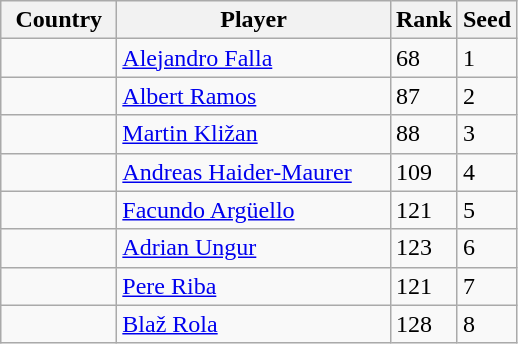<table class="sortable wikitable">
<tr>
<th width="70">Country</th>
<th width="175">Player</th>
<th>Rank</th>
<th>Seed</th>
</tr>
<tr>
<td></td>
<td><a href='#'>Alejandro Falla</a></td>
<td>68</td>
<td>1</td>
</tr>
<tr>
<td></td>
<td><a href='#'>Albert Ramos</a></td>
<td>87</td>
<td>2</td>
</tr>
<tr>
<td></td>
<td><a href='#'>Martin Kližan</a></td>
<td>88</td>
<td>3</td>
</tr>
<tr>
<td></td>
<td><a href='#'>Andreas Haider-Maurer</a></td>
<td>109</td>
<td>4</td>
</tr>
<tr>
<td></td>
<td><a href='#'>Facundo Argüello</a></td>
<td>121</td>
<td>5</td>
</tr>
<tr>
<td></td>
<td><a href='#'>Adrian Ungur</a></td>
<td>123</td>
<td>6</td>
</tr>
<tr>
<td></td>
<td><a href='#'>Pere Riba</a></td>
<td>121</td>
<td>7</td>
</tr>
<tr>
<td></td>
<td><a href='#'>Blaž Rola</a></td>
<td>128</td>
<td>8</td>
</tr>
</table>
